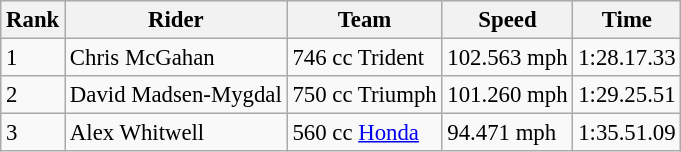<table class="wikitable" style="font-size: 95%;">
<tr style="background:#efefef;">
<th>Rank</th>
<th>Rider</th>
<th>Team</th>
<th>Speed</th>
<th>Time</th>
</tr>
<tr>
<td>1</td>
<td> Chris McGahan</td>
<td>746 cc Trident</td>
<td>102.563 mph</td>
<td>1:28.17.33</td>
</tr>
<tr>
<td>2</td>
<td> David Madsen-Mygdal</td>
<td>750 cc Triumph</td>
<td>101.260 mph</td>
<td>1:29.25.51</td>
</tr>
<tr>
<td>3</td>
<td>  Alex Whitwell</td>
<td>560 cc <a href='#'>Honda</a></td>
<td>94.471 mph</td>
<td>1:35.51.09</td>
</tr>
</table>
